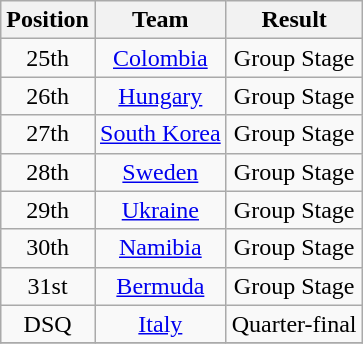<table class="wikitable" style="text-align: center;">
<tr>
<th>Position</th>
<th>Team</th>
<th>Result</th>
</tr>
<tr>
<td>25th</td>
<td> <a href='#'>Colombia</a></td>
<td>Group Stage</td>
</tr>
<tr>
<td>26th</td>
<td> <a href='#'>Hungary</a></td>
<td>Group Stage</td>
</tr>
<tr>
<td>27th</td>
<td> <a href='#'>South Korea</a></td>
<td>Group Stage</td>
</tr>
<tr>
<td>28th</td>
<td> <a href='#'>Sweden</a></td>
<td>Group Stage</td>
</tr>
<tr>
<td>29th</td>
<td> <a href='#'>Ukraine</a></td>
<td>Group Stage</td>
</tr>
<tr>
<td>30th</td>
<td> <a href='#'>Namibia</a></td>
<td>Group Stage</td>
</tr>
<tr>
<td>31st</td>
<td> <a href='#'>Bermuda</a></td>
<td>Group Stage</td>
</tr>
<tr>
<td>DSQ</td>
<td> <a href='#'>Italy</a></td>
<td>Quarter-final</td>
</tr>
<tr>
</tr>
</table>
